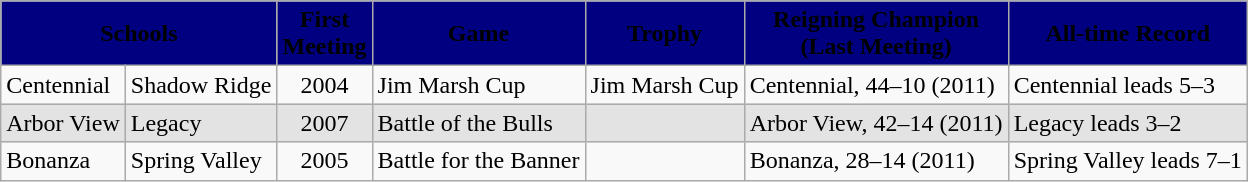<table class="wikitable">
<tr bgcolor="#000080" align="center">
<td colspan=2><span><strong>Schools</strong></span></td>
<td><span><strong>First<br>Meeting</strong></span></td>
<td><span><strong>Game</strong></span></td>
<td><span><strong>Trophy</strong></span></td>
<td><span><strong>Reigning Champion<br>(Last Meeting)</strong></span></td>
<td><span><strong>All-time Record</strong></span></td>
</tr>
<tr>
<td>Centennial</td>
<td>Shadow Ridge</td>
<td align=center>2004</td>
<td>Jim Marsh Cup</td>
<td>Jim Marsh Cup</td>
<td>Centennial, 44–10 (2011)</td>
<td>Centennial leads 5–3</td>
</tr>
<tr bgcolor="#e3e3e3">
<td>Arbor View</td>
<td>Legacy</td>
<td align=center>2007</td>
<td>Battle of the Bulls</td>
<td></td>
<td>Arbor View, 42–14 (2011)</td>
<td>Legacy leads 3–2</td>
</tr>
<tr>
<td>Bonanza</td>
<td>Spring Valley</td>
<td align=center>2005</td>
<td>Battle for the Banner</td>
<td></td>
<td>Bonanza, 28–14 (2011)</td>
<td>Spring Valley leads 7–1</td>
</tr>
</table>
